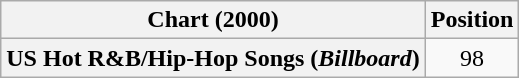<table class="wikitable plainrowheaders" style="text-align:center">
<tr>
<th scope="col">Chart (2000)</th>
<th scope="col">Position</th>
</tr>
<tr>
<th scope="row">US Hot R&B/Hip-Hop Songs (<em>Billboard</em>)</th>
<td>98</td>
</tr>
</table>
